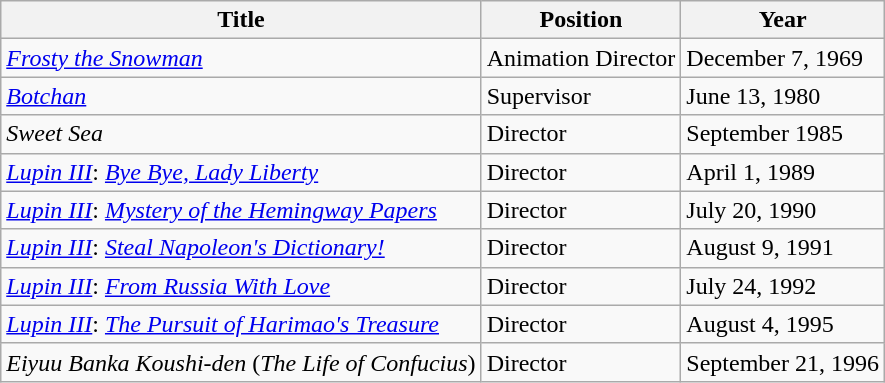<table class="wikitable">
<tr>
<th>Title</th>
<th>Position</th>
<th>Year</th>
</tr>
<tr>
<td><em><a href='#'>Frosty the Snowman</a></em></td>
<td>Animation Director</td>
<td>December 7, 1969</td>
</tr>
<tr>
<td><em><a href='#'>Botchan</a></em></td>
<td>Supervisor</td>
<td>June 13, 1980</td>
</tr>
<tr>
<td><em>Sweet Sea</em></td>
<td>Director</td>
<td>September 1985</td>
</tr>
<tr>
<td><em><a href='#'>Lupin III</a></em>: <em><a href='#'>Bye Bye, Lady Liberty</a></em></td>
<td>Director</td>
<td>April 1, 1989</td>
</tr>
<tr>
<td><em><a href='#'>Lupin III</a></em>: <em><a href='#'>Mystery of the Hemingway Papers</a></em></td>
<td>Director</td>
<td>July 20, 1990</td>
</tr>
<tr>
<td><em><a href='#'>Lupin III</a></em>: <em><a href='#'>Steal Napoleon's Dictionary!</a></em></td>
<td>Director</td>
<td>August 9, 1991</td>
</tr>
<tr>
<td><em><a href='#'>Lupin III</a></em>: <em><a href='#'>From Russia With Love</a></em></td>
<td>Director</td>
<td>July 24, 1992</td>
</tr>
<tr>
<td><em><a href='#'>Lupin III</a></em>: <em><a href='#'>The Pursuit of Harimao's Treasure</a></em></td>
<td>Director</td>
<td>August 4, 1995</td>
</tr>
<tr>
<td><em>Eiyuu Banka Koushi-den</em> (<em>The Life of Confucius</em>)</td>
<td>Director</td>
<td>September 21, 1996</td>
</tr>
</table>
